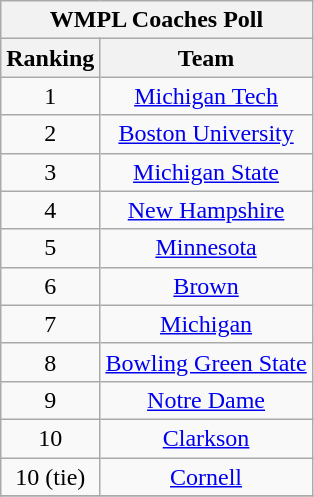<table class="wikitable" style="text-align:center;">
<tr>
<th colspan=2><strong>WMPL Coaches Poll</strong></th>
</tr>
<tr>
<th>Ranking</th>
<th>Team</th>
</tr>
<tr>
<td>1</td>
<td><a href='#'>Michigan Tech</a></td>
</tr>
<tr>
<td>2</td>
<td><a href='#'>Boston University</a></td>
</tr>
<tr>
<td>3</td>
<td><a href='#'>Michigan State</a></td>
</tr>
<tr>
<td>4</td>
<td><a href='#'>New Hampshire</a></td>
</tr>
<tr>
<td>5</td>
<td><a href='#'>Minnesota</a></td>
</tr>
<tr>
<td>6</td>
<td><a href='#'>Brown</a></td>
</tr>
<tr>
<td>7</td>
<td><a href='#'>Michigan</a></td>
</tr>
<tr>
<td>8</td>
<td><a href='#'>Bowling Green State</a></td>
</tr>
<tr>
<td>9</td>
<td><a href='#'>Notre Dame</a></td>
</tr>
<tr>
<td>10</td>
<td><a href='#'>Clarkson</a></td>
</tr>
<tr>
<td>10 (tie)</td>
<td><a href='#'>Cornell</a></td>
</tr>
<tr>
</tr>
</table>
